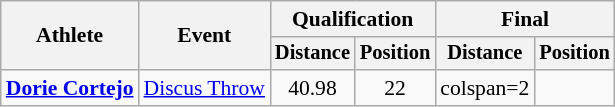<table class=wikitable style=font-size:90%>
<tr>
<th rowspan=2>Athlete</th>
<th rowspan=2>Event</th>
<th colspan=2>Qualification</th>
<th colspan=2>Final</th>
</tr>
<tr style=font-size:95%>
<th>Distance</th>
<th>Position</th>
<th>Distance</th>
<th>Position</th>
</tr>
<tr align=center>
<td align=left><strong><a href='#'>Dorie Cortejo</a></strong></td>
<td align=left><a href='#'>Discus Throw</a></td>
<td>40.98</td>
<td>22</td>
<td>colspan=2 </td>
</tr>
</table>
